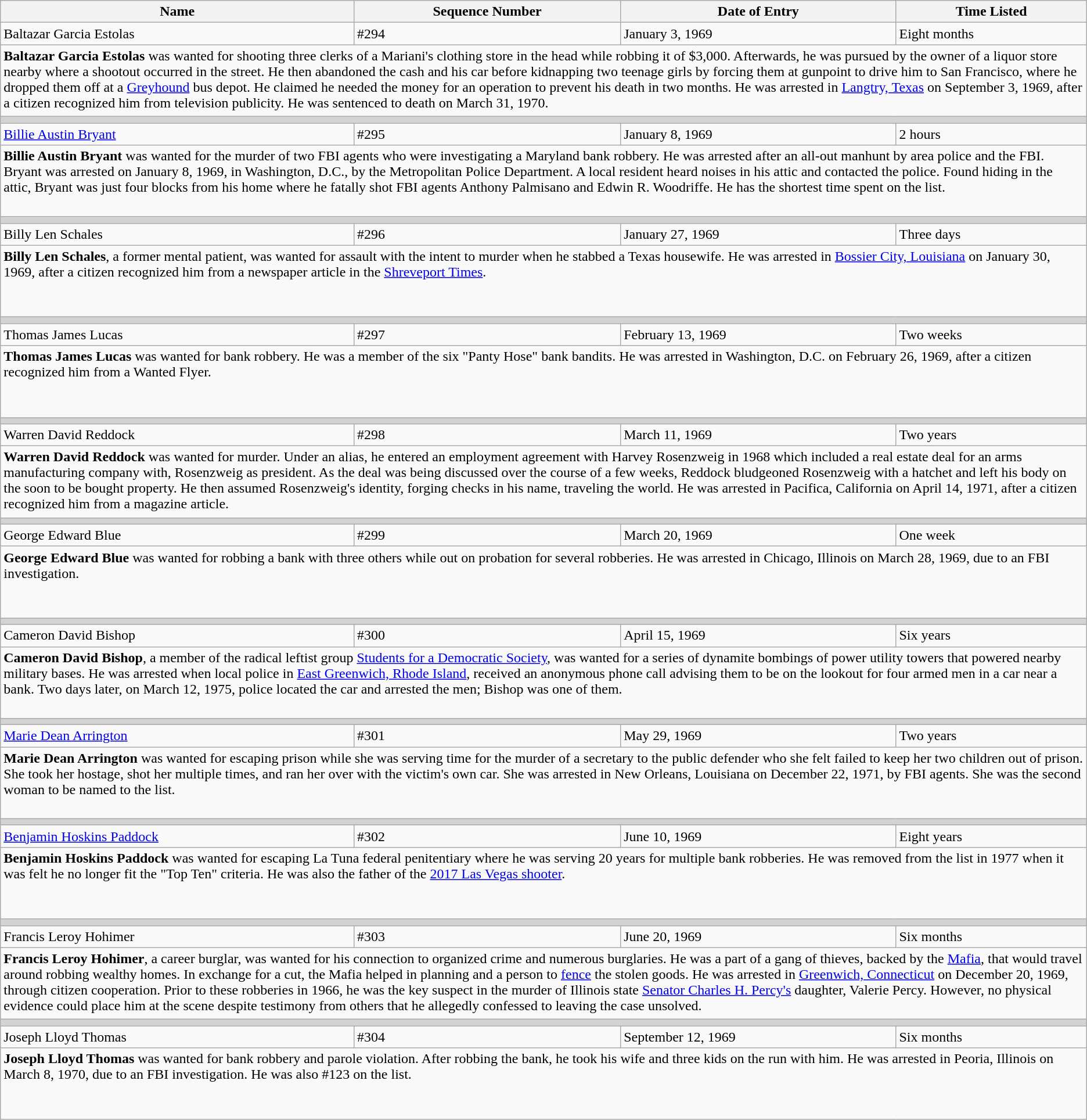<table class="wikitable">
<tr>
<th>Name</th>
<th>Sequence Number</th>
<th>Date of Entry</th>
<th>Time Listed</th>
</tr>
<tr>
<td height="10">Baltazar Garcia Estolas</td>
<td>#294</td>
<td>January 3, 1969</td>
<td>Eight months</td>
</tr>
<tr>
<td colspan="4" height="75" valign="top"><strong>Baltazar Garcia Estolas</strong> was wanted for shooting three clerks of a Mariani's clothing store in the head while robbing it of $3,000. Afterwards, he was pursued by the owner of a liquor store nearby where a shootout occurred in the street. He then abandoned the cash and his car before kidnapping two teenage girls by forcing them at gunpoint to drive him to San Francisco, where he dropped them off at a <a href='#'>Greyhound</a> bus depot. He claimed he needed the money for an operation to prevent his death in two months. He was arrested in <a href='#'>Langtry, Texas</a> on September 3, 1969, after a citizen recognized him from television publicity. He was sentenced to death on March 31, 1970.</td>
</tr>
<tr>
<td colspan="4" style="background-color:lightgrey;"></td>
</tr>
<tr>
<td height="10"><a href='#'>Billie Austin Bryant</a></td>
<td>#295</td>
<td>January 8, 1969</td>
<td>2 hours</td>
</tr>
<tr>
<td colspan="4" height="75" valign="top"><strong>Billie Austin Bryant</strong> was wanted for the murder of two FBI agents who were investigating a Maryland bank robbery. He was arrested after an all-out manhunt by area police and the FBI. Bryant was arrested on January 8, 1969, in Washington, D.C., by the Metropolitan Police Department. A local resident heard noises in his attic and contacted the police. Found hiding in the attic, Bryant was just four blocks from his home where he fatally shot FBI agents Anthony Palmisano and Edwin R. Woodriffe. He has the shortest time spent on the list.</td>
</tr>
<tr>
<td colspan="4" style="background-color:lightgrey;"></td>
</tr>
<tr>
<td height="10">Billy Len Schales</td>
<td>#296</td>
<td>January 27, 1969</td>
<td>Three days</td>
</tr>
<tr>
<td colspan="4" height="75" valign="top"><strong>Billy Len Schales</strong>, a former mental patient, was wanted for assault with the intent to murder when he stabbed a Texas housewife. He was arrested in <a href='#'>Bossier City, Louisiana</a> on January 30, 1969, after a citizen recognized him from a newspaper article in the <a href='#'>Shreveport Times</a>.</td>
</tr>
<tr>
<td colspan="4" style="background-color:lightgrey;"></td>
</tr>
<tr>
<td height="10">Thomas James Lucas</td>
<td>#297</td>
<td>February 13, 1969</td>
<td>Two weeks</td>
</tr>
<tr>
<td colspan="4" height="75" valign="top"><strong>Thomas James Lucas</strong> was wanted for bank robbery. He was a member of the six "Panty Hose" bank bandits. He was arrested in Washington, D.C. on February 26, 1969, after a citizen recognized him from a Wanted Flyer.</td>
</tr>
<tr>
<td colspan="4" style="background-color:lightgrey;"></td>
</tr>
<tr>
<td height="10">Warren David Reddock</td>
<td>#298</td>
<td>March 11, 1969</td>
<td>Two years</td>
</tr>
<tr>
<td colspan="4" height="75" valign="top"><strong>Warren David Reddock</strong> was wanted for murder. Under an alias, he entered an employment agreement with Harvey Rosenzweig in 1968 which included a real estate deal for an arms manufacturing company with, Rosenzweig as president. As the deal was being discussed over the course of a few weeks, Reddock bludgeoned Rosenzweig with a hatchet and left his body on the soon to be bought property. He then assumed Rosenzweig's identity, forging checks in his name, traveling the world. He was arrested in Pacifica, California on April 14, 1971, after a citizen recognized him from a magazine article.</td>
</tr>
<tr>
<td colspan="4" style="background-color:lightgrey;"></td>
</tr>
<tr>
<td height="10">George Edward Blue</td>
<td>#299</td>
<td>March 20, 1969</td>
<td>One week</td>
</tr>
<tr>
<td colspan="4" height="75" valign="top"><strong>George Edward Blue</strong> was wanted for robbing a bank with three others while out on probation for several robberies. He was arrested in Chicago, Illinois on March 28, 1969, due to an FBI investigation.</td>
</tr>
<tr>
<td colspan="4" style="background-color:lightgrey;"></td>
</tr>
<tr>
<td height="10">Cameron David Bishop</td>
<td>#300</td>
<td>April 15, 1969</td>
<td>Six years</td>
</tr>
<tr>
<td colspan="4" height="75" valign="top"><strong>Cameron David Bishop</strong>, a member of the radical leftist group <a href='#'>Students for a Democratic Society</a>, was wanted for a series of dynamite bombings of power utility towers that powered nearby military bases. He was arrested when local police in <a href='#'>East Greenwich, Rhode Island</a>, received an anonymous phone call advising them to be on the lookout for four armed men in a car near a bank. Two days later, on March 12, 1975, police located the car and arrested the men; Bishop was one of them.</td>
</tr>
<tr>
<td colspan="4" style="background-color:lightgrey;"></td>
</tr>
<tr>
<td height="10"><a href='#'>Marie Dean Arrington</a></td>
<td>#301</td>
<td>May 29, 1969</td>
<td>Two years</td>
</tr>
<tr>
<td colspan="4" height="75" valign="top"><strong>Marie Dean Arrington</strong> was wanted for escaping prison while she was serving time for the murder of a secretary to the public defender who she felt failed to keep her two children out of prison. She took her hostage, shot her multiple times, and ran her over with the victim's own car. She was arrested in New Orleans, Louisiana on December 22, 1971, by FBI agents. She was the second woman to be named to the list.</td>
</tr>
<tr>
<td colspan="4" style="background-color:lightgrey;"></td>
</tr>
<tr>
<td height="10"><a href='#'>Benjamin Hoskins Paddock</a></td>
<td>#302</td>
<td>June 10, 1969</td>
<td>Eight years</td>
</tr>
<tr>
<td colspan="4" height="75" valign="top"><strong>Benjamin Hoskins Paddock</strong> was wanted for escaping La Tuna federal penitentiary where he was serving 20 years for multiple bank robberies. He was removed from the list in 1977 when it was felt he no longer fit the "Top Ten" criteria. He was also the father of the <a href='#'>2017 Las Vegas shooter</a>.</td>
</tr>
<tr>
<td colspan="4" style="background-color:lightgrey;"></td>
</tr>
<tr>
<td height="10">Francis Leroy Hohimer</td>
<td>#303</td>
<td>June 20, 1969</td>
<td>Six months</td>
</tr>
<tr>
<td colspan="4" height="75" valign="top"><strong>Francis Leroy Hohimer</strong>, a career burglar, was wanted for his connection to organized crime and numerous burglaries. He was a part of a gang of thieves, backed by the <a href='#'>Mafia</a>, that would travel around robbing wealthy homes. In exchange for a cut, the Mafia helped in planning and a person to <a href='#'>fence</a> the stolen goods. He was arrested in <a href='#'>Greenwich, Connecticut</a> on December 20, 1969, through citizen cooperation. Prior to these robberies in 1966, he was the key suspect in the murder of Illinois state <a href='#'>Senator Charles H. Percy's</a> daughter, Valerie Percy. However, no physical evidence could place him at the scene despite testimony from others that he allegedly confessed to leaving the case unsolved.</td>
</tr>
<tr>
<td colspan="4" style="background-color:lightgrey;"></td>
</tr>
<tr>
<td height="10">Joseph Lloyd Thomas</td>
<td>#304</td>
<td>September 12, 1969</td>
<td>Six months</td>
</tr>
<tr>
<td colspan="4" height="75" valign="top"><strong>Joseph Lloyd Thomas</strong> was wanted for bank robbery and parole violation. After robbing the bank, he took his wife and three kids on the run with him. He was arrested in Peoria, Illinois on March 8, 1970, due to an FBI investigation. He was also #123 on the list.</td>
</tr>
</table>
